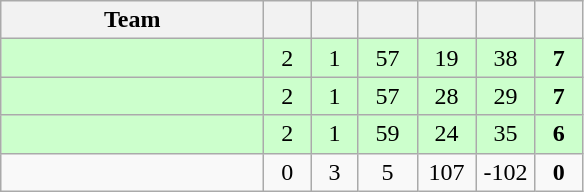<table class="wikitable" style="text-align:center;">
<tr>
<th style="width:10.5em;">Team</th>
<th style="width:1.5em;"></th>
<th style="width:1.5em;"></th>
<th style="width:2.0em;"></th>
<th style="width:2.0em;"></th>
<th style="width:2.0em;"></th>
<th style="width:1.5em;"></th>
</tr>
<tr bgcolor=#cfc>
<td align="left"></td>
<td>2</td>
<td>1</td>
<td>57</td>
<td>19</td>
<td>38</td>
<td><strong>7</strong></td>
</tr>
<tr bgcolor=#cfc>
<td align="left"></td>
<td>2</td>
<td>1</td>
<td>57</td>
<td>28</td>
<td>29</td>
<td><strong>7</strong></td>
</tr>
<tr bgcolor=#cfc>
<td align="left"></td>
<td>2</td>
<td>1</td>
<td>59</td>
<td>24</td>
<td>35</td>
<td><strong>6</strong></td>
</tr>
<tr>
<td align="left"></td>
<td>0</td>
<td>3</td>
<td>5</td>
<td>107</td>
<td>-102</td>
<td><strong>0</strong></td>
</tr>
</table>
